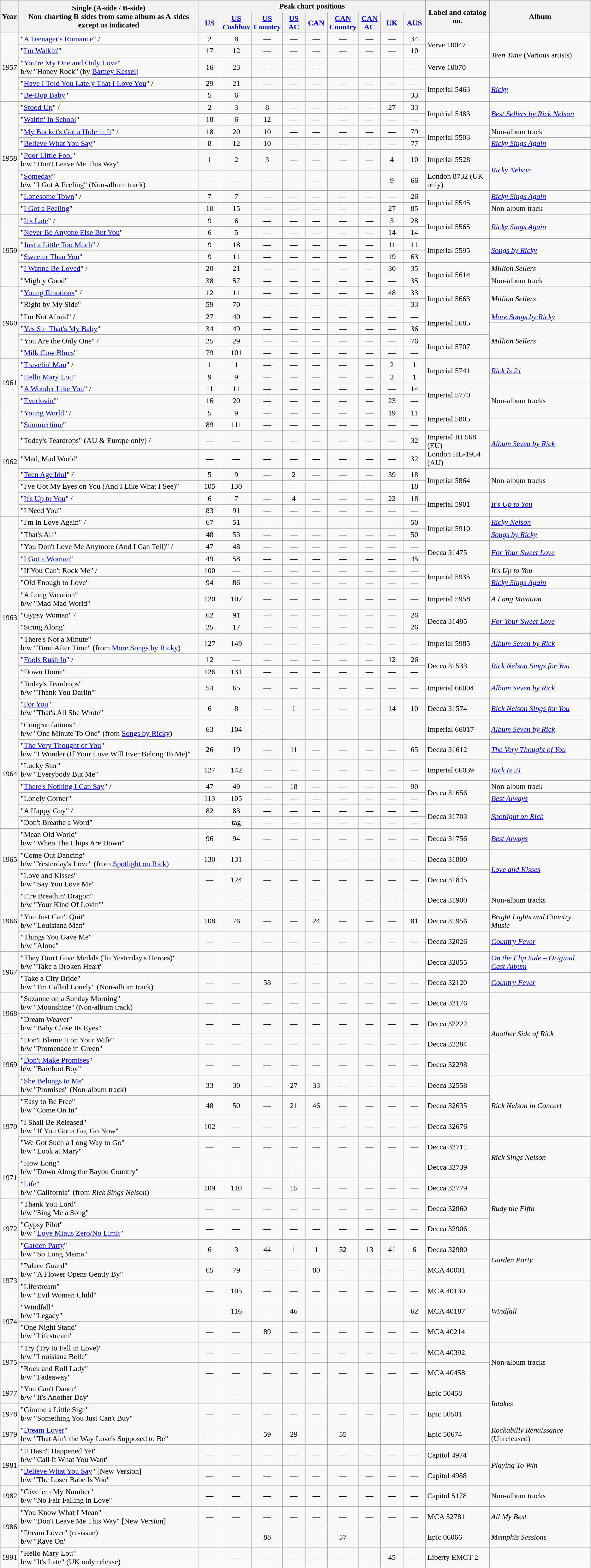<table class="wikitable">
<tr>
<th rowspan="2">Year</th>
<th rowspan="2">Single (A-side / B-side)<br>Non-charting B-sides from same album as A-sides except as indicated</th>
<th colspan="9">Peak chart positions</th>
<th rowspan="2">Label and catalog no.</th>
<th rowspan="2">Album</th>
</tr>
<tr>
<th width="40"><a href='#'>US</a><br></th>
<th width="40"><a href='#'>US<br><em>Cashbox</em></a><em></em></th>
<th width="40"><a href='#'>US<br>Country</a></th>
<th width="40"><a href='#'>US<br>AC</a></th>
<th width="40"><a href='#'>CAN</a><br></th>
<th width="40"><a href='#'>CAN<br>Country</a><br></th>
<th width="40"><a href='#'>CAN<br>AC</a></th>
<th width="40"><a href='#'>UK</a><br></th>
<th width="40"><a href='#'>AUS</a><br></th>
</tr>
<tr>
<td rowspan="5">1957</td>
<td>"<a href='#'>A Teenager's Romance</a>" /</td>
<td align="center">2</td>
<td align="center">8</td>
<td align="center">—</td>
<td align="center">—</td>
<td align="center">—</td>
<td align="center">—</td>
<td align="center">—</td>
<td align="center">—</td>
<td align="center">34</td>
<td rowspan="2">Verve 10047</td>
<td rowspan="3"><em>Teen Time</em> (Various artists)</td>
</tr>
<tr>
<td>"<a href='#'>I'm Walkin'</a>"</td>
<td align="center">17</td>
<td align="center">12</td>
<td align="center">—</td>
<td align="center">—</td>
<td align="center">—</td>
<td align="center">—</td>
<td align="center">—</td>
<td align="center">—</td>
<td align="center">10</td>
</tr>
<tr>
<td>"<a href='#'>You're My One and Only Love</a>"<br>b/w "Honey Rock" (by <a href='#'>Barney Kessel</a>)</td>
<td align="center">16</td>
<td align="center">23</td>
<td align="center">—</td>
<td align="center">—</td>
<td align="center">—</td>
<td align="center">—</td>
<td align="center">—</td>
<td align="center">—</td>
<td align="center">—</td>
<td>Verve 10070</td>
</tr>
<tr>
<td>"<a href='#'>Have I Told You Lately That I Love You</a>" /</td>
<td align="center">29</td>
<td align="center">21</td>
<td align="center">—</td>
<td align="center">—</td>
<td align="center">—</td>
<td align="center">—</td>
<td align="center">—</td>
<td align="center">—</td>
<td align="center">—</td>
<td rowspan="2">Imperial 5463</td>
<td rowspan="2"><em><a href='#'>Ricky</a></em></td>
</tr>
<tr>
<td>"<a href='#'>Be-Bop Baby</a>"</td>
<td align="center">5</td>
<td align="center">6</td>
<td align="center">—</td>
<td align="center">—</td>
<td align="center">—</td>
<td align="center">—</td>
<td align="center">—</td>
<td align="center">—</td>
<td align="center">33</td>
</tr>
<tr>
<td rowspan="8">1958</td>
<td>"<a href='#'>Stood Up</a>" /</td>
<td align="center">2</td>
<td align="center">3</td>
<td align="center">8</td>
<td align="center">—</td>
<td align="center">—</td>
<td align="center">—</td>
<td align="center">—</td>
<td align="center">27</td>
<td align="center">33</td>
<td rowspan="2">Imperial 5483</td>
<td rowspan="2"><em><a href='#'>Best Sellers by Rick Nelson</a></em></td>
</tr>
<tr>
<td>"<a href='#'>Waitin' In School</a>"</td>
<td align="center">18</td>
<td align="center">6</td>
<td align="center">12</td>
<td align="center">—</td>
<td align="center">—</td>
<td align="center">—</td>
<td align="center">—</td>
<td align="center">—</td>
<td align="center">—</td>
</tr>
<tr>
<td>"<a href='#'>My Bucket's Got a Hole in It</a>" /</td>
<td align="center">18</td>
<td align="center">20</td>
<td align="center">10</td>
<td align="center">—</td>
<td align="center">—</td>
<td align="center">—</td>
<td align="center">—</td>
<td align="center">—</td>
<td align="center">79</td>
<td rowspan="2">Imperial 5503</td>
<td>Non-album track</td>
</tr>
<tr>
<td>"<a href='#'>Believe What You Say</a>"</td>
<td align="center">8</td>
<td align="center">12</td>
<td align="center">10</td>
<td align="center">—</td>
<td align="center">—</td>
<td align="center">—</td>
<td align="center">—</td>
<td align="center">—</td>
<td align="center">77</td>
<td><em><a href='#'>Ricky Sings Again</a></em></td>
</tr>
<tr>
<td>"<a href='#'>Poor Little Fool</a>"<br>b/w "Don't Leave Me This Way"</td>
<td align="center">1</td>
<td align="center">2</td>
<td align="center">3</td>
<td align="center">—</td>
<td align="center">—</td>
<td align="center">—</td>
<td align="center">—</td>
<td align="center">4</td>
<td align="center">10</td>
<td>Imperial 5528</td>
<td rowspan="2"><em><a href='#'>Ricky Nelson</a></em></td>
</tr>
<tr>
<td>"<a href='#'>Someday</a>"<br>b/w "I Got A Feeling" (Non-album track)</td>
<td align="center">—</td>
<td align="center">—</td>
<td align="center">—</td>
<td align="center">—</td>
<td align="center">—</td>
<td align="center">—</td>
<td align="center">—</td>
<td align="center">9</td>
<td align="center">66</td>
<td>London 8732  (UK only)</td>
</tr>
<tr>
<td>"<a href='#'>Lonesome Town</a>" /</td>
<td align="center">7</td>
<td align="center">7</td>
<td align="center">—</td>
<td align="center">—</td>
<td align="center">—</td>
<td align="center">—</td>
<td align="center">—</td>
<td align="center">—</td>
<td align="center">26</td>
<td rowspan="2">Imperial 5545</td>
<td><em><a href='#'>Ricky Sings Again</a></em></td>
</tr>
<tr>
<td>"<a href='#'>I Got a Feeling</a>"</td>
<td align="center">10</td>
<td align="center">15</td>
<td align="center">—</td>
<td align="center">—</td>
<td align="center">—</td>
<td align="center">—</td>
<td align="center">—</td>
<td align="center">27</td>
<td align="center">85</td>
<td>Non-album track</td>
</tr>
<tr>
<td rowspan="6">1959</td>
<td>"<a href='#'>It's Late</a>" /</td>
<td align="center">9</td>
<td align="center">6</td>
<td align="center">—</td>
<td align="center">—</td>
<td align="center">—</td>
<td align="center">—</td>
<td align="center">—</td>
<td align="center">3</td>
<td align="center">28</td>
<td rowspan="2">Imperial 5565</td>
<td rowspan="2"><em><a href='#'>Ricky Sings Again</a></em></td>
</tr>
<tr>
<td>"<a href='#'>Never Be Anyone Else But You</a>"</td>
<td align="center">6</td>
<td align="center">5</td>
<td align="center">—</td>
<td align="center">—</td>
<td align="center">—</td>
<td align="center">—</td>
<td align="center">—</td>
<td align="center">14</td>
<td align="center">14</td>
</tr>
<tr>
<td>"<a href='#'>Just a Little Too Much</a>" /</td>
<td align="center">9</td>
<td align="center">18</td>
<td align="center">—</td>
<td align="center">—</td>
<td align="center">—</td>
<td align="center">—</td>
<td align="center">—</td>
<td align="center">11</td>
<td align="center">11</td>
<td rowspan="2">Imperial 5595</td>
<td rowspan="2"><em><a href='#'>Songs by Ricky</a></em></td>
</tr>
<tr>
<td>"<a href='#'>Sweeter Than You</a>"</td>
<td align="center">9</td>
<td align="center">11</td>
<td align="center">—</td>
<td align="center">—</td>
<td align="center">—</td>
<td align="center">—</td>
<td align="center">—</td>
<td align="center">19</td>
<td align="center">63</td>
</tr>
<tr>
<td>"<a href='#'>I Wanna Be Loved</a>" /</td>
<td align="center">20</td>
<td align="center">21</td>
<td align="center">—</td>
<td align="center">—</td>
<td align="center">—</td>
<td align="center">—</td>
<td align="center">—</td>
<td align="center">30</td>
<td align="center">35</td>
<td rowspan="2">Imperial 5614</td>
<td><em>Million Sellers</em></td>
</tr>
<tr>
<td>"Mighty Good"</td>
<td align="center">38</td>
<td align="center">57</td>
<td align="center">—</td>
<td align="center">—</td>
<td align="center">—</td>
<td align="center">—</td>
<td align="center">—</td>
<td align="center">—</td>
<td align="center">35</td>
<td>Non-album track</td>
</tr>
<tr>
<td rowspan="6">1960</td>
<td>"<a href='#'>Young Emotions</a>" /</td>
<td align="center">12</td>
<td align="center">11</td>
<td align="center">—</td>
<td align="center">—</td>
<td align="center">—</td>
<td align="center">—</td>
<td align="center">—</td>
<td align="center">48</td>
<td align="center">33</td>
<td rowspan="2">Imperial 5663</td>
<td rowspan="2"><em>Million Sellers</em></td>
</tr>
<tr>
<td>"Right by My Side"</td>
<td align="center">59</td>
<td align="center">70</td>
<td align="center">—</td>
<td align="center">—</td>
<td align="center">—</td>
<td align="center">—</td>
<td align="center">—</td>
<td align="center">—</td>
<td align="center">33</td>
</tr>
<tr>
<td>"I'm Not Afraid" /</td>
<td align="center">27</td>
<td align="center">40</td>
<td align="center">—</td>
<td align="center">—</td>
<td align="center">—</td>
<td align="center">—</td>
<td align="center">—</td>
<td align="center">—</td>
<td align="center">—</td>
<td rowspan="2">Imperial 5685</td>
<td><em><a href='#'>More Songs by Ricky</a></em></td>
</tr>
<tr>
<td>"<a href='#'>Yes Sir, That's My Baby</a>"</td>
<td align="center">34</td>
<td align="center">49</td>
<td align="center">—</td>
<td align="center">—</td>
<td align="center">—</td>
<td align="center">—</td>
<td align="center">—</td>
<td align="center">—</td>
<td align="center">36</td>
<td rowspan="3"><em>Million Sellers</em></td>
</tr>
<tr>
<td>"You Are the Only One" /</td>
<td align="center">25</td>
<td align="center">29</td>
<td align="center">—</td>
<td align="center">—</td>
<td align="center">—</td>
<td align="center">—</td>
<td align="center">—</td>
<td align="center">—</td>
<td align="center">76</td>
<td rowspan="2">Imperial 5707</td>
</tr>
<tr>
<td>"<a href='#'>Milk Cow Blues</a>"</td>
<td align="center">79</td>
<td align="center">101</td>
<td align="center">—</td>
<td align="center">—</td>
<td align="center">—</td>
<td align="center">—</td>
<td align="center">—</td>
<td align="center">—</td>
<td align="center">—</td>
</tr>
<tr>
<td rowspan="4">1961</td>
<td>"<a href='#'>Travelin' Man</a>" /</td>
<td align="center">1</td>
<td align="center">1</td>
<td align="center">—</td>
<td align="center">—</td>
<td align="center">—</td>
<td align="center">—</td>
<td align="center">—</td>
<td align="center">2</td>
<td align="center">1</td>
<td rowspan="2">Imperial 5741</td>
<td rowspan="2"><em><a href='#'>Rick Is 21</a></em></td>
</tr>
<tr>
<td>"<a href='#'>Hello Mary Lou</a>"</td>
<td align="center">9</td>
<td align="center">9</td>
<td align="center">—</td>
<td align="center">—</td>
<td align="center">—</td>
<td align="center">—</td>
<td align="center">—</td>
<td align="center">2</td>
<td align="center">1</td>
</tr>
<tr>
<td>"<a href='#'>A Wonder Like You</a>" /</td>
<td align="center">11</td>
<td align="center">11</td>
<td align="center">—</td>
<td align="center">—</td>
<td align="center">—</td>
<td align="center">—</td>
<td align="center">—</td>
<td align="center">—</td>
<td align="center">14</td>
<td rowspan="2">Imperial 5770</td>
<td rowspan="3">Non-album tracks</td>
</tr>
<tr>
<td>"<a href='#'>Everlovin'</a>"</td>
<td align="center">16</td>
<td align="center">20</td>
<td align="center">—</td>
<td align="center">—</td>
<td align="center">—</td>
<td align="center">—</td>
<td align="center">—</td>
<td align="center">23</td>
<td align="center">—</td>
</tr>
<tr>
<td rowspan="8">1962</td>
<td>"<a href='#'>Young World</a>" /</td>
<td align="center">5</td>
<td align="center">9</td>
<td align="center">—</td>
<td align="center">—</td>
<td align="center">—</td>
<td align="center">—</td>
<td align="center">—</td>
<td align="center">19</td>
<td align="center">11</td>
<td rowspan="2">Imperial 5805</td>
</tr>
<tr>
<td>"<a href='#'>Summertime</a>"</td>
<td align="center">89</td>
<td align="center">111</td>
<td align="center">—</td>
<td align="center">—</td>
<td align="center">—</td>
<td align="center">—</td>
<td align="center">—</td>
<td align="center">—</td>
<td align="center">—</td>
<td rowspan="3"><em><a href='#'>Album Seven by Rick</a></em></td>
</tr>
<tr>
<td>"Today's Teardrops" (AU & Europe only) /</td>
<td align="center">—</td>
<td align="center">—</td>
<td align="center">—</td>
<td align="center">—</td>
<td align="center">—</td>
<td align="center">—</td>
<td align="center">—</td>
<td align="center">—</td>
<td align="center">32</td>
<td rowspan="2">Imperial IH 568 (EU)<br>London HL-1954 (AU)</td>
</tr>
<tr>
<td>"Mad, Mad World"</td>
<td align="center">—</td>
<td align="center">—</td>
<td align="center">—</td>
<td align="center">—</td>
<td align="center">—</td>
<td align="center">—</td>
<td align="center">—</td>
<td align="center">—</td>
<td align="center">32</td>
</tr>
<tr>
<td>"<a href='#'>Teen Age Idol</a>" /</td>
<td align="center">5</td>
<td align="center">9</td>
<td align="center">—</td>
<td align="center">2</td>
<td align="center">—</td>
<td align="center">—</td>
<td align="center">—</td>
<td align="center">39</td>
<td align="center">18</td>
<td rowspan="2">Imperial 5864</td>
<td rowspan="2">Non-album tracks</td>
</tr>
<tr>
<td>"I've Got My Eyes on You (And I Like What I See)"</td>
<td align="center">105</td>
<td align="center">130</td>
<td align="center">—</td>
<td align="center">—</td>
<td align="center">—</td>
<td align="center">—</td>
<td align="center">—</td>
<td align="center">—</td>
<td align="center">18</td>
</tr>
<tr>
<td>"<a href='#'>It's Up to You</a>" /</td>
<td align="center">6</td>
<td align="center">7</td>
<td align="center">—</td>
<td align="center">4</td>
<td align="center">—</td>
<td align="center">—</td>
<td align="center">—</td>
<td align="center">22</td>
<td align="center">18</td>
<td rowspan="2">Imperial 5901</td>
<td rowspan="2"><em><a href='#'>It's Up to You</a></em></td>
</tr>
<tr>
<td>"I Need You"</td>
<td align="center">83</td>
<td align="center">91</td>
<td align="center">—</td>
<td align="center">—</td>
<td align="center">—</td>
<td align="center">—</td>
<td align="center">—</td>
<td align="center">—</td>
<td align="center">—</td>
</tr>
<tr>
<td rowspan="14">1963</td>
<td>"I'm in Love Again" /</td>
<td align="center">67</td>
<td align="center">51</td>
<td align="center">—</td>
<td align="center">—</td>
<td align="center">—</td>
<td align="center">—</td>
<td align="center">—</td>
<td align="center">—</td>
<td align="center">50</td>
<td rowspan="2">Imperial 5910</td>
<td><em><a href='#'>Ricky Nelson</a></em></td>
</tr>
<tr>
<td>"That's All"</td>
<td align="center">48</td>
<td align="center">53</td>
<td align="center">—</td>
<td align="center">—</td>
<td align="center">—</td>
<td align="center">—</td>
<td align="center">—</td>
<td align="center">—</td>
<td align="center">50</td>
<td><em><a href='#'>Songs by Ricky</a></em></td>
</tr>
<tr>
<td>"You Don't Love Me Anymore (And I Can Tell)" /</td>
<td align="center">47</td>
<td align="center">48</td>
<td align="center">—</td>
<td align="center">—</td>
<td align="center">—</td>
<td align="center">—</td>
<td align="center">—</td>
<td align="center">—</td>
<td align="center">—</td>
<td rowspan="2">Decca 31475</td>
<td rowspan="2"><em><a href='#'>For Your Sweet Love</a></em></td>
</tr>
<tr>
<td>"<a href='#'>I Got a Woman</a>"</td>
<td align="center">49</td>
<td align="center">58</td>
<td align="center">—</td>
<td align="center">—</td>
<td align="center">—</td>
<td align="center">—</td>
<td align="center">—</td>
<td align="center">—</td>
<td align="center">45</td>
</tr>
<tr>
<td>"If You Can't Rock Me" /</td>
<td align="center">100</td>
<td align="center">—</td>
<td align="center">—</td>
<td align="center">—</td>
<td align="center">—</td>
<td align="center">—</td>
<td align="center">—</td>
<td align="center">—</td>
<td align="center">—</td>
<td rowspan="2">Imperial 5935</td>
<td><em>It's Up to You</em></td>
</tr>
<tr>
<td>"Old Enough to Love"</td>
<td align="center">94</td>
<td align="center">86</td>
<td align="center">—</td>
<td align="center">—</td>
<td align="center">—</td>
<td align="center">—</td>
<td align="center">—</td>
<td align="center">—</td>
<td align="center">—</td>
<td><em><a href='#'>Ricky Sings Again</a></em></td>
</tr>
<tr>
<td>"A Long Vacation"<br>b/w "Mad Mad World"</td>
<td align="center">120</td>
<td align="center">107</td>
<td align="center">—</td>
<td align="center">—</td>
<td align="center">—</td>
<td align="center">—</td>
<td align="center">—</td>
<td align="center">—</td>
<td align="center">—</td>
<td>Imperial 5958</td>
<td><em>A Long Vacation</em></td>
</tr>
<tr>
<td>"Gypsy Woman" /</td>
<td align="center">62</td>
<td align="center">91</td>
<td align="center">—</td>
<td align="center">—</td>
<td align="center">—</td>
<td align="center">—</td>
<td align="center">—</td>
<td align="center">—</td>
<td align="center">26</td>
<td rowspan="2">Decca 31495</td>
<td rowspan="2"><em><a href='#'>For Your Sweet Love</a></em></td>
</tr>
<tr>
<td>"String Along"</td>
<td align="center">25</td>
<td align="center">17</td>
<td align="center">—</td>
<td align="center">—</td>
<td align="center">—</td>
<td align="center">—</td>
<td align="center">—</td>
<td align="center">—</td>
<td align="center">26</td>
</tr>
<tr>
<td>"There's Not a Minute"<br>b/w "Time After Time" (from <a href='#'>More Songs by Ricky</a>)</td>
<td align="center">127</td>
<td align="center">149</td>
<td align="center">—</td>
<td align="center">—</td>
<td align="center">—</td>
<td align="center">—</td>
<td align="center">—</td>
<td align="center">—</td>
<td align="center">—</td>
<td>Imperial 5985</td>
<td><em><a href='#'>Album Seven by Rick</a></em></td>
</tr>
<tr>
<td>"<a href='#'>Fools Rush In</a>" /</td>
<td align="center">12</td>
<td align="center">—</td>
<td align="center">—</td>
<td align="center">—</td>
<td align="center">—</td>
<td align="center">—</td>
<td align="center">—</td>
<td align="center">12</td>
<td align="center">26</td>
<td rowspan="2">Decca 31533</td>
<td rowspan="2"><em><a href='#'>Rick Nelson Sings for You</a></em></td>
</tr>
<tr>
<td>"Down Home"</td>
<td align="center">126</td>
<td align="center">131</td>
<td align="center">—</td>
<td align="center">—</td>
<td align="center">—</td>
<td align="center">—</td>
<td align="center">—</td>
<td align="center">—</td>
<td align="center">—</td>
</tr>
<tr>
<td>"Today's Teardrops"<br>b/w "Thank You Darlin'"</td>
<td align="center">54</td>
<td align="center">65</td>
<td align="center">—</td>
<td align="center">—</td>
<td align="center">—</td>
<td align="center">—</td>
<td align="center">—</td>
<td align="center">—</td>
<td align="center">—</td>
<td>Imperial 66004</td>
<td><em><a href='#'>Album Seven by Rick</a></em></td>
</tr>
<tr>
<td>"<a href='#'>For You</a>"<br>b/w "That's All She Wrote"</td>
<td align="center">6</td>
<td align="center">8</td>
<td align="center">—</td>
<td align="center">1</td>
<td align="center">—</td>
<td align="center">—</td>
<td align="center">—</td>
<td align="center">14</td>
<td align="center">10</td>
<td>Decca 31574</td>
<td><em><a href='#'>Rick Nelson Sings for You</a></em></td>
</tr>
<tr>
<td rowspan="7">1964</td>
<td>"Congratulations"<br>b/w "One Minute To One" (from <a href='#'>Songs by Ricky</a>)</td>
<td align="center">63</td>
<td align="center">104</td>
<td align="center">—</td>
<td align="center">—</td>
<td align="center">—</td>
<td align="center">—</td>
<td align="center">—</td>
<td align="center">—</td>
<td align="center">—</td>
<td>Imperial 66017</td>
<td><em><a href='#'>Album Seven by Rick</a></em></td>
</tr>
<tr>
<td>"<a href='#'>The Very Thought of You</a>"<br>b/w "I Wonder (If Your Love Will Ever Belong To Me)"</td>
<td align="center">26</td>
<td align="center">19</td>
<td align="center">—</td>
<td align="center">11</td>
<td align="center">—</td>
<td align="center">—</td>
<td align="center">—</td>
<td align="center">—</td>
<td align="center">65</td>
<td>Decca 31612</td>
<td><em><a href='#'>The Very Thought of You</a></em></td>
</tr>
<tr>
<td>"Lucky Star"<br>b/w "Everybody But Me"</td>
<td align="center">127</td>
<td align="center">142</td>
<td align="center">—</td>
<td align="center">—</td>
<td align="center">—</td>
<td align="center">—</td>
<td align="center">—</td>
<td align="center">—</td>
<td align="center">—</td>
<td>Imperial 66039</td>
<td><em><a href='#'>Rick Is 21</a></em></td>
</tr>
<tr>
<td>"<a href='#'>There's Nothing I Can Say</a>" /</td>
<td align="center">47</td>
<td align="center">49</td>
<td align="center">—</td>
<td align="center">18</td>
<td align="center">—</td>
<td align="center">—</td>
<td align="center">—</td>
<td align="center">—</td>
<td align="center">90</td>
<td rowspan="2">Decca 31656</td>
<td>Non-album track</td>
</tr>
<tr>
<td>"Lonely Corner"</td>
<td align="center">113</td>
<td align="center">105</td>
<td align="center">—</td>
<td align="center">—</td>
<td align="center">—</td>
<td align="center">—</td>
<td align="center">—</td>
<td align="center">—</td>
<td align="center">—</td>
<td><em><a href='#'>Best Always</a></em></td>
</tr>
<tr>
<td>"A Happy Guy" /</td>
<td align="center">82</td>
<td align="center">83</td>
<td align="center">—</td>
<td align="center">—</td>
<td align="center">—</td>
<td align="center">—</td>
<td align="center">—</td>
<td align="center">—</td>
<td align="center">—</td>
<td rowspan="2">Decca 31703</td>
<td rowspan="2"><em><a href='#'>Spotlight on Rick</a></em></td>
</tr>
<tr>
<td>"Don't Breathe a Word"</td>
<td align="center"></td>
<td align="center">tag</td>
<td align="center">—</td>
<td align="center">—</td>
<td align="center">—</td>
<td align="center">—</td>
<td align="center">—</td>
<td align="center">—</td>
<td align="center">—</td>
</tr>
<tr>
<td rowspan="3">1965</td>
<td>"Mean Old World"<br>b/w "When The Chips Are Down"</td>
<td align="center">96</td>
<td align="center">94</td>
<td align="center">—</td>
<td align="center">—</td>
<td align="center">—</td>
<td align="center">—</td>
<td align="center">—</td>
<td align="center">—</td>
<td align="center">—</td>
<td>Decca 31756</td>
<td><em><a href='#'>Best Always</a></em></td>
</tr>
<tr>
<td>"Come Out Dancing"<br>b/w "Yesterday's Love" (from <a href='#'>Spotlight on Rick</a>)</td>
<td align="center">130</td>
<td align="center">131</td>
<td align="center">—</td>
<td align="center">—</td>
<td align="center">—</td>
<td align="center">—</td>
<td align="center">—</td>
<td align="center">—</td>
<td align="center">—</td>
<td>Decca 31800</td>
<td rowspan="2"><em><a href='#'>Love and Kisses</a></em></td>
</tr>
<tr>
<td>"Love and Kisses"<br>b/w "Say You Love Me"</td>
<td align="center">—</td>
<td align="center">124</td>
<td align="center">—</td>
<td align="center">—</td>
<td align="center">—</td>
<td align="center">—</td>
<td align="center">—</td>
<td align="center">—</td>
<td align="center">—</td>
<td>Decca 31845</td>
</tr>
<tr>
<td rowspan="3">1966</td>
<td>"Fire Breathin' Dragon"<br>b/w "Your Kind Of Lovin'"</td>
<td align="center">—</td>
<td align="center">—</td>
<td align="center">—</td>
<td align="center">—</td>
<td align="center">—</td>
<td align="center">—</td>
<td align="center">—</td>
<td align="center">—</td>
<td align="center">—</td>
<td>Decca 31900</td>
<td>Non-album tracks</td>
</tr>
<tr>
<td>"You Just Can't Quit"<br>b/w "Louisiana Man"</td>
<td align="center">108</td>
<td align="center">76</td>
<td align="center">—</td>
<td align="center">—</td>
<td align="center">24</td>
<td align="center">—</td>
<td align="center">—</td>
<td align="center">—</td>
<td align="center">81</td>
<td>Decca 31956</td>
<td><em>Bright Lights and Country Music</em></td>
</tr>
<tr>
<td>"Things You Gave Me"<br>b/w "Alone"</td>
<td align="center">—</td>
<td align="center">—</td>
<td align="center">—</td>
<td align="center">—</td>
<td align="center">—</td>
<td align="center">—</td>
<td align="center">—</td>
<td align="center">—</td>
<td align="center">—</td>
<td>Decca 32026</td>
<td><em><a href='#'>Country Fever</a></em></td>
</tr>
<tr>
<td rowspan="2">1967</td>
<td>"They Don't Give Medals (To Yesterday's Heroes)"<br>b/w "Take a Broken Heart"</td>
<td align="center">—</td>
<td align="center">—</td>
<td align="center">—</td>
<td align="center">—</td>
<td align="center">—</td>
<td align="center">—</td>
<td align="center">—</td>
<td align="center">—</td>
<td align="center">—</td>
<td>Decca 32055</td>
<td><em><a href='#'>On the Flip Side – Original Cast Album</a></em></td>
</tr>
<tr>
<td>"Take a City Bride"<br>b/w "I'm Called Lonely" (Non-album track)</td>
<td align="center">—</td>
<td align="center">—</td>
<td align="center">58</td>
<td align="center">—</td>
<td align="center">—</td>
<td align="center">—</td>
<td align="center">—</td>
<td align="center">—</td>
<td align="center">—</td>
<td>Decca 32120</td>
<td><em><a href='#'>Country Fever</a></em></td>
</tr>
<tr>
<td rowspan="2">1968</td>
<td>"Suzanne on a Sunday Morning"<br>b/w "Moonshine" (Non-album track)</td>
<td align="center">—</td>
<td align="center">—</td>
<td align="center">—</td>
<td align="center">—</td>
<td align="center">—</td>
<td align="center">—</td>
<td align="center">—</td>
<td align="center">—</td>
<td align="center">—</td>
<td>Decca 32176</td>
<td rowspan="4"><em>Another Side of Rick</em></td>
</tr>
<tr>
<td>"Dream Weaver"<br>b/w "Baby Close Its Eyes"</td>
<td align="center">—</td>
<td align="center">—</td>
<td align="center">—</td>
<td align="center">—</td>
<td align="center">—</td>
<td align="center">—</td>
<td align="center">—</td>
<td align="center">—</td>
<td align="center">—</td>
<td>Decca 32222</td>
</tr>
<tr>
<td rowspan="3">1969</td>
<td>"Don't Blame It on Your Wife"<br>b/w "Promenade in Green"</td>
<td align="center">—</td>
<td align="center">—</td>
<td align="center">—</td>
<td align="center">—</td>
<td align="center">—</td>
<td align="center">—</td>
<td align="center">—</td>
<td align="center">—</td>
<td align="center">—</td>
<td>Decca 32284</td>
</tr>
<tr>
<td>"<a href='#'>Don't Make Promises</a>"<br>b/w "Barefoot Boy"</td>
<td align="center">—</td>
<td align="center">—</td>
<td align="center">—</td>
<td align="center">—</td>
<td align="center">—</td>
<td align="center">—</td>
<td align="center">—</td>
<td align="center">—</td>
<td align="center">—</td>
<td>Decca 32298</td>
</tr>
<tr>
<td>"<a href='#'>She Belongs to Me</a>"<br>b/w "Promises" (Non-album track)</td>
<td align="center">33</td>
<td align="center">30</td>
<td align="center">—</td>
<td align="center">27</td>
<td align="center">33</td>
<td align="center">—</td>
<td align="center">—</td>
<td align="center">—</td>
<td align="center">—</td>
<td>Decca 32558</td>
<td rowspan="3"><em>Rick Nelson in Concert</em></td>
</tr>
<tr>
<td rowspan="3">1970</td>
<td>"Easy to Be Free"<br>b/w "Come On In"</td>
<td align="center">48</td>
<td align="center">50</td>
<td align="center">—</td>
<td align="center">21</td>
<td align="center">46</td>
<td align="center">—</td>
<td align="center">—</td>
<td align="center">—</td>
<td align="center">—</td>
<td>Decca 32635</td>
</tr>
<tr>
<td>"I Shall Be Released"<br>b/w "If You Gotta Go, Go Now"</td>
<td align="center">102</td>
<td align="center">—</td>
<td align="center">—</td>
<td align="center">—</td>
<td align="center">—</td>
<td align="center">—</td>
<td align="center">—</td>
<td align="center">—</td>
<td align="center">—</td>
<td>Decca 32676</td>
</tr>
<tr>
<td>"We Got Such a Long Way to Go"<br>b/w "Look at Mary"</td>
<td align="center">—</td>
<td align="center">—</td>
<td align="center">—</td>
<td align="center">—</td>
<td align="center">—</td>
<td align="center">—</td>
<td align="center">—</td>
<td align="center">—</td>
<td align="center">—</td>
<td>Decca 32711</td>
<td rowspan="2"><em>Rick Sings Nelson</em></td>
</tr>
<tr>
<td rowspan="2">1971</td>
<td>"How Long"<br>b/w "Down Along the Bayou Country"</td>
<td align="center">—</td>
<td align="center">—</td>
<td align="center">—</td>
<td align="center">—</td>
<td align="center">—</td>
<td align="center">—</td>
<td align="center">—</td>
<td align="center">—</td>
<td align="center">—</td>
<td>Decca 32739</td>
</tr>
<tr>
<td>"<a href='#'>Life</a>"<br>b/w "California" (from <em>Rick Sings Nelson</em>)</td>
<td align="center">109</td>
<td align="center">110</td>
<td align="center">—</td>
<td align="center">15</td>
<td align="center">—</td>
<td align="center">—</td>
<td align="center">—</td>
<td align="center">—</td>
<td align="center">—</td>
<td>Decca 32779</td>
<td rowspan="3"><em>Rudy the Fifth</em></td>
</tr>
<tr>
<td rowspan="3">1972</td>
<td>"Thank You Lord"<br>b/w "Sing Me a Song"</td>
<td align="center">—</td>
<td align="center">—</td>
<td align="center">—</td>
<td align="center">—</td>
<td align="center">—</td>
<td align="center">—</td>
<td align="center">—</td>
<td align="center">—</td>
<td align="center">—</td>
<td>Decca 32860</td>
</tr>
<tr>
<td>"Gypsy Pilot"<br>b/w "<a href='#'>Love Minus Zero/No Limit</a>"</td>
<td align="center">—</td>
<td align="center">—</td>
<td align="center">—</td>
<td align="center">—</td>
<td align="center">—</td>
<td align="center">—</td>
<td align="center">—</td>
<td align="center">—</td>
<td align="center">—</td>
<td>Decca 32906</td>
</tr>
<tr>
<td>"<a href='#'>Garden Party</a>"<br>b/w "So Long Mama"</td>
<td align="center">6</td>
<td align="center">3</td>
<td align="center">44</td>
<td align="center">1</td>
<td align="center">1</td>
<td align="center">52</td>
<td align="center">13</td>
<td align="center">41</td>
<td align="center">6</td>
<td>Decca 32980</td>
<td rowspan="2"><em>Garden Party</em></td>
</tr>
<tr>
<td rowspan="2">1973</td>
<td>"Palace Guard"<br>b/w "A Flower Opens Gently By"</td>
<td align="center">65</td>
<td align="center">79</td>
<td align="center">—</td>
<td align="center">—</td>
<td align="center">80</td>
<td align="center">—</td>
<td align="center">—</td>
<td align="center">—</td>
<td align="center">—</td>
<td>MCA 40001</td>
</tr>
<tr>
<td>"Lifestream"<br>b/w "Evil Woman Child"</td>
<td align="center">—</td>
<td align="center">105</td>
<td align="center">—</td>
<td align="center">—</td>
<td align="center">—</td>
<td align="center">—</td>
<td align="center">—</td>
<td align="center">—</td>
<td align="center">—</td>
<td>MCA 40130</td>
<td rowspan="3"><em>Windfall</em></td>
</tr>
<tr>
<td align="center" rowspan="2">1974</td>
<td>"Windfall"<br>b/w "Legacy"</td>
<td align="center">—</td>
<td align="center">116</td>
<td align="center">—</td>
<td align="center">46</td>
<td align="center">—</td>
<td align="center">—</td>
<td align="center">—</td>
<td align="center">—</td>
<td align="center">62</td>
<td>MCA 40187</td>
</tr>
<tr>
<td>"One Night Stand"<br>b/w "Lifestream"</td>
<td align="center">—</td>
<td align="center">—</td>
<td align="center">89</td>
<td align="center">—</td>
<td align="center">—</td>
<td align="center">—</td>
<td align="center">—</td>
<td align="center">—</td>
<td align="center">—</td>
<td>MCA 40214</td>
</tr>
<tr>
<td align="center" rowspan="2">1975</td>
<td>"Try (Try to Fall in Love)"<br>b/w "Louisiana Belle"</td>
<td align="center">—</td>
<td align="center">—</td>
<td align="center">—</td>
<td align="center">—</td>
<td align="center">—</td>
<td align="center">—</td>
<td align="center">—</td>
<td align="center">—</td>
<td align="center">—</td>
<td>MCA 40392</td>
<td rowspan="2">Non-album tracks</td>
</tr>
<tr>
<td>"Rock and Roll Lady"<br>b/w "Fadeaway"</td>
<td align="center">—</td>
<td align="center">—</td>
<td align="center">—</td>
<td align="center">—</td>
<td align="center">—</td>
<td align="center">—</td>
<td align="center">—</td>
<td align="center">—</td>
<td align="center">—</td>
<td>MCA 40458</td>
</tr>
<tr>
<td>1977</td>
<td>"You Can't Dance"<br>b/w "It's Another Day"</td>
<td align="center">—</td>
<td align="center">—</td>
<td align="center">—</td>
<td align="center">—</td>
<td align="center">—</td>
<td align="center">—</td>
<td align="center">—</td>
<td align="center">—</td>
<td align="center">—</td>
<td>Epic 50458</td>
<td rowspan="2"><em>Intakes</em></td>
</tr>
<tr>
<td>1978</td>
<td>"Gimme a Little Sign"<br>b/w "Something You Just Can't Buy"</td>
<td align="center">—</td>
<td align="center">—</td>
<td align="center">—</td>
<td align="center">—</td>
<td align="center">—</td>
<td align="center">—</td>
<td align="center">—</td>
<td align="center">—</td>
<td align="center">—</td>
<td>Epic 50501</td>
</tr>
<tr>
<td>1979</td>
<td>"<a href='#'>Dream Lover</a>"<br>b/w "That Ain't the Way Love's Supposed to Be"</td>
<td align="center">—</td>
<td align="center">—</td>
<td align="center">59</td>
<td align="center">29</td>
<td align="center">—</td>
<td align="center">55</td>
<td align="center">—</td>
<td align="center">—</td>
<td align="center">—</td>
<td>Epic 50674</td>
<td><em>Rockabilly Renaissance</em> (Unreleased)</td>
</tr>
<tr>
<td rowspan="2">1981</td>
<td>"It Hasn't Happened Yet"<br>b/w "Call It What You Want"</td>
<td align="center">—</td>
<td align="center">—</td>
<td align="center">—</td>
<td align="center">—</td>
<td align="center">—</td>
<td align="center">—</td>
<td align="center">—</td>
<td align="center">—</td>
<td align="center">—</td>
<td>Capitol 4974</td>
<td rowspan="2"><em>Playing To Win</em></td>
</tr>
<tr>
<td>"<a href='#'>Believe What You Say</a>" [New Version] <br>b/w "The Loser Babe Is You"</td>
<td align="center">—</td>
<td align="center">—</td>
<td align="center">—</td>
<td align="center">—</td>
<td align="center">—</td>
<td align="center">—</td>
<td align="center">—</td>
<td align="center">—</td>
<td align="center">—</td>
<td>Capitol 4988</td>
</tr>
<tr>
<td>1982</td>
<td>"Give 'em My Number"<br>b/w "No Fair Falling in Love"</td>
<td align="center">—</td>
<td align="center">—</td>
<td align="center">—</td>
<td align="center">—</td>
<td align="center">—</td>
<td align="center">—</td>
<td align="center">—</td>
<td align="center">—</td>
<td align="center">—</td>
<td>Capitol 5178</td>
<td>Non-album tracks</td>
</tr>
<tr>
<td rowspan="2">1986</td>
<td>"You Know What I Mean"<br>b/w "Don't Leave Me This Way" [New Version]</td>
<td align="center">—</td>
<td align="center">—</td>
<td align="center">—</td>
<td align="center">—</td>
<td align="center">—</td>
<td align="center">—</td>
<td align="center">—</td>
<td align="center">—</td>
<td align="center">—</td>
<td>MCA 52781</td>
<td><em>All My Best</em></td>
</tr>
<tr>
<td>"Dream Lover" (re-issue)<br>b/w "Rave On"</td>
<td align="center">—</td>
<td align="center">—</td>
<td align="center">88</td>
<td align="center">—</td>
<td align="center">—</td>
<td align="center">57</td>
<td align="center">—</td>
<td align="center">—</td>
<td align="center">—</td>
<td>Epic 06066</td>
<td><em>Memphis Sessions</em></td>
</tr>
<tr>
<td>1991</td>
<td>"Hello Mary Lou"<br>b/w "It's Late" (UK only release)</td>
<td align="center">—</td>
<td align="center">—</td>
<td align="center">—</td>
<td align="center">—</td>
<td align="center">—</td>
<td align="center">—</td>
<td align="center">—</td>
<td align="center">45</td>
<td align="center">—</td>
<td>Liberty EMCT 2</td>
<td></td>
</tr>
<tr>
</tr>
</table>
